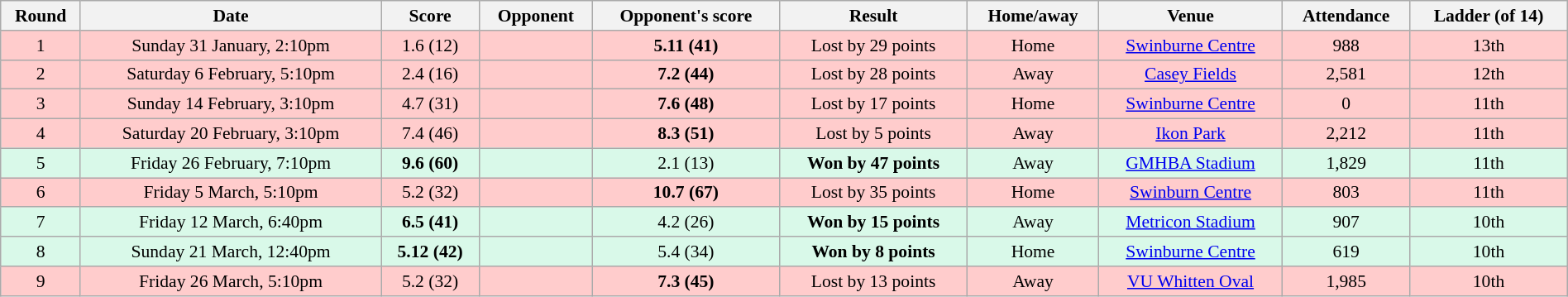<table class="wikitable" style="font-size:90%; text-align:center; width: 100%; margin-left: auto; margin-right: auto;">
<tr>
<th>Round</th>
<th>Date</th>
<th>Score</th>
<th>Opponent</th>
<th>Opponent's score</th>
<th>Result</th>
<th>Home/away</th>
<th>Venue</th>
<th>Attendance</th>
<th>Ladder (of 14)</th>
</tr>
<tr style="background:#fcc;">
<td>1</td>
<td>Sunday 31 January, 2:10pm</td>
<td>1.6 (12)</td>
<td></td>
<td><strong>5.11 (41)</strong></td>
<td>Lost by 29 points</td>
<td>Home</td>
<td><a href='#'>Swinburne Centre</a></td>
<td>988</td>
<td>13th</td>
</tr>
<tr style="background:#fcc;">
<td>2</td>
<td>Saturday 6 February, 5:10pm</td>
<td>2.4 (16)</td>
<td></td>
<td><strong>7.2 (44)</strong></td>
<td>Lost by 28 points</td>
<td>Away</td>
<td><a href='#'>Casey Fields</a></td>
<td>2,581</td>
<td>12th</td>
</tr>
<tr style="background:#fcc;">
<td>3</td>
<td>Sunday 14 February, 3:10pm</td>
<td>4.7 (31)</td>
<td></td>
<td><strong>7.6 (48)</strong></td>
<td>Lost by 17 points</td>
<td>Home</td>
<td><a href='#'>Swinburne Centre</a></td>
<td>0</td>
<td>11th</td>
</tr>
<tr style="background:#fcc;">
<td>4</td>
<td>Saturday 20 February, 3:10pm</td>
<td>7.4 (46)</td>
<td></td>
<td><strong>8.3 (51)</strong></td>
<td>Lost by 5 points</td>
<td>Away</td>
<td><a href='#'>Ikon Park</a></td>
<td>2,212</td>
<td>11th</td>
</tr>
<tr style="background:#d9f9e9;">
<td>5</td>
<td>Friday 26 February, 7:10pm</td>
<td><strong>9.6 (60)</strong></td>
<td></td>
<td>2.1 (13)</td>
<td><strong>Won by 47 points</strong></td>
<td>Away</td>
<td><a href='#'>GMHBA Stadium</a></td>
<td>1,829</td>
<td>11th</td>
</tr>
<tr style="background:#fcc;">
<td>6</td>
<td>Friday 5 March, 5:10pm</td>
<td>5.2 (32)</td>
<td></td>
<td><strong>10.7 (67)</strong></td>
<td>Lost by 35 points</td>
<td>Home</td>
<td><a href='#'>Swinburn Centre</a></td>
<td>803</td>
<td>11th</td>
</tr>
<tr style="background:#d9f9e9;">
<td>7</td>
<td>Friday 12 March, 6:40pm</td>
<td><strong>6.5 (41)</strong></td>
<td></td>
<td>4.2 (26)</td>
<td><strong>Won by 15 points</strong></td>
<td>Away</td>
<td><a href='#'>Metricon Stadium</a></td>
<td>907</td>
<td>10th</td>
</tr>
<tr style="background:#d9f9e9;">
<td>8</td>
<td>Sunday 21 March, 12:40pm</td>
<td><strong>5.12 (42)</strong></td>
<td></td>
<td>5.4 (34)</td>
<td><strong>Won by 8 points</strong></td>
<td>Home</td>
<td><a href='#'>Swinburne Centre</a></td>
<td>619</td>
<td>10th</td>
</tr>
<tr style="background:#fcc;">
<td>9</td>
<td>Friday 26 March, 5:10pm</td>
<td>5.2 (32)</td>
<td></td>
<td><strong>7.3 (45)</strong></td>
<td>Lost by 13 points</td>
<td>Away</td>
<td><a href='#'>VU Whitten Oval</a></td>
<td>1,985</td>
<td>10th</td>
</tr>
</table>
